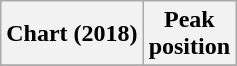<table class="wikitable plainrowheaders" style="text-align:center">
<tr>
<th scope="col">Chart (2018)</th>
<th scope="col">Peak<br>position</th>
</tr>
<tr>
</tr>
</table>
